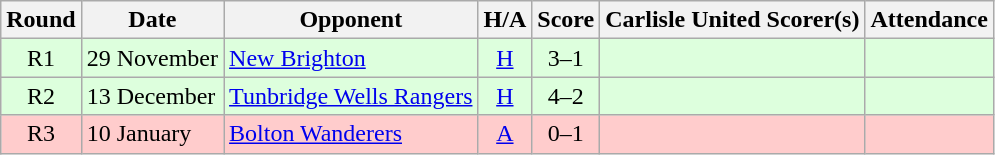<table class="wikitable" style="text-align:center">
<tr>
<th>Round</th>
<th>Date</th>
<th>Opponent</th>
<th>H/A</th>
<th>Score</th>
<th>Carlisle United Scorer(s)</th>
<th>Attendance</th>
</tr>
<tr bgcolor=#ddffdd>
<td>R1</td>
<td align=left>29 November</td>
<td align=left><a href='#'>New Brighton</a></td>
<td><a href='#'>H</a></td>
<td>3–1</td>
<td align=left></td>
<td></td>
</tr>
<tr bgcolor=#ddffdd>
<td>R2</td>
<td align=left>13 December</td>
<td align=left><a href='#'>Tunbridge Wells Rangers</a></td>
<td><a href='#'>H</a></td>
<td>4–2</td>
<td align=left></td>
<td></td>
</tr>
<tr bgcolor=#FFCCCC>
<td>R3</td>
<td align=left>10 January</td>
<td align=left><a href='#'>Bolton Wanderers</a></td>
<td><a href='#'>A</a></td>
<td>0–1</td>
<td align=left></td>
<td></td>
</tr>
</table>
